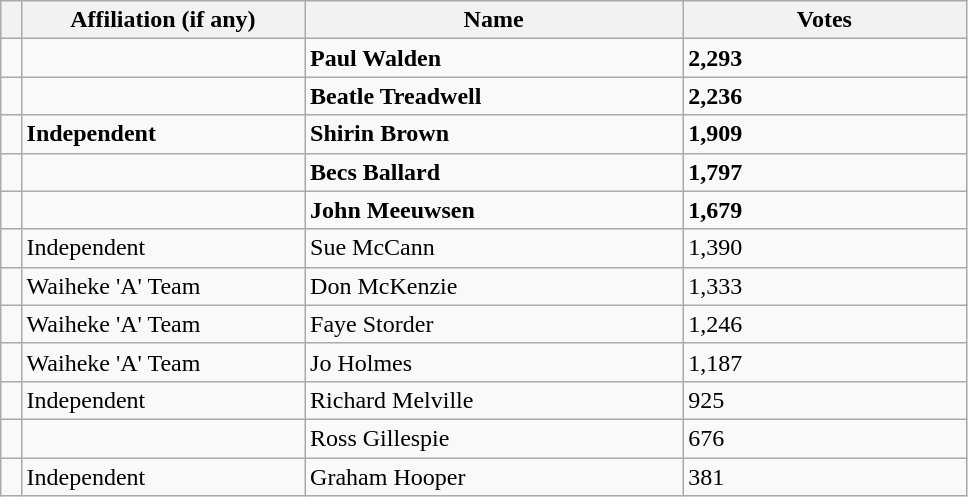<table class="wikitable" style="width:51%;">
<tr>
<th style="width:1%;"></th>
<th style="width:15%;">Affiliation (if any)</th>
<th style="width:20%;">Name</th>
<th style="width:15%;">Votes</th>
</tr>
<tr>
<td bgcolor=></td>
<td><strong></strong></td>
<td><strong>Paul Walden</strong></td>
<td><strong>2,293</strong></td>
</tr>
<tr>
<td bgcolor=></td>
<td><strong></strong></td>
<td><strong>Beatle Treadwell</strong></td>
<td><strong>2,236</strong></td>
</tr>
<tr>
<td bgcolor=></td>
<td><strong>Independent</strong></td>
<td><strong>Shirin Brown</strong></td>
<td><strong>1,909</strong></td>
</tr>
<tr>
<td bgcolor=></td>
<td><strong></strong></td>
<td><strong>Becs Ballard</strong></td>
<td><strong>1,797</strong></td>
</tr>
<tr>
<td bgcolor=></td>
<td><strong></strong></td>
<td><strong>John Meeuwsen</strong></td>
<td><strong>1,679</strong></td>
</tr>
<tr>
<td bgcolor=></td>
<td>Independent</td>
<td>Sue McCann</td>
<td>1,390</td>
</tr>
<tr>
<td bgcolor=></td>
<td>Waiheke 'A' Team</td>
<td>Don McKenzie</td>
<td>1,333</td>
</tr>
<tr>
<td bgcolor=></td>
<td>Waiheke 'A' Team</td>
<td>Faye Storder</td>
<td>1,246</td>
</tr>
<tr>
<td bgcolor=></td>
<td>Waiheke 'A' Team</td>
<td>Jo Holmes</td>
<td>1,187</td>
</tr>
<tr>
<td bgcolor=></td>
<td>Independent</td>
<td>Richard Melville</td>
<td>925</td>
</tr>
<tr>
<td bgcolor=></td>
<td></td>
<td>Ross Gillespie</td>
<td>676</td>
</tr>
<tr>
<td bgcolor=></td>
<td>Independent</td>
<td>Graham Hooper</td>
<td>381</td>
</tr>
</table>
